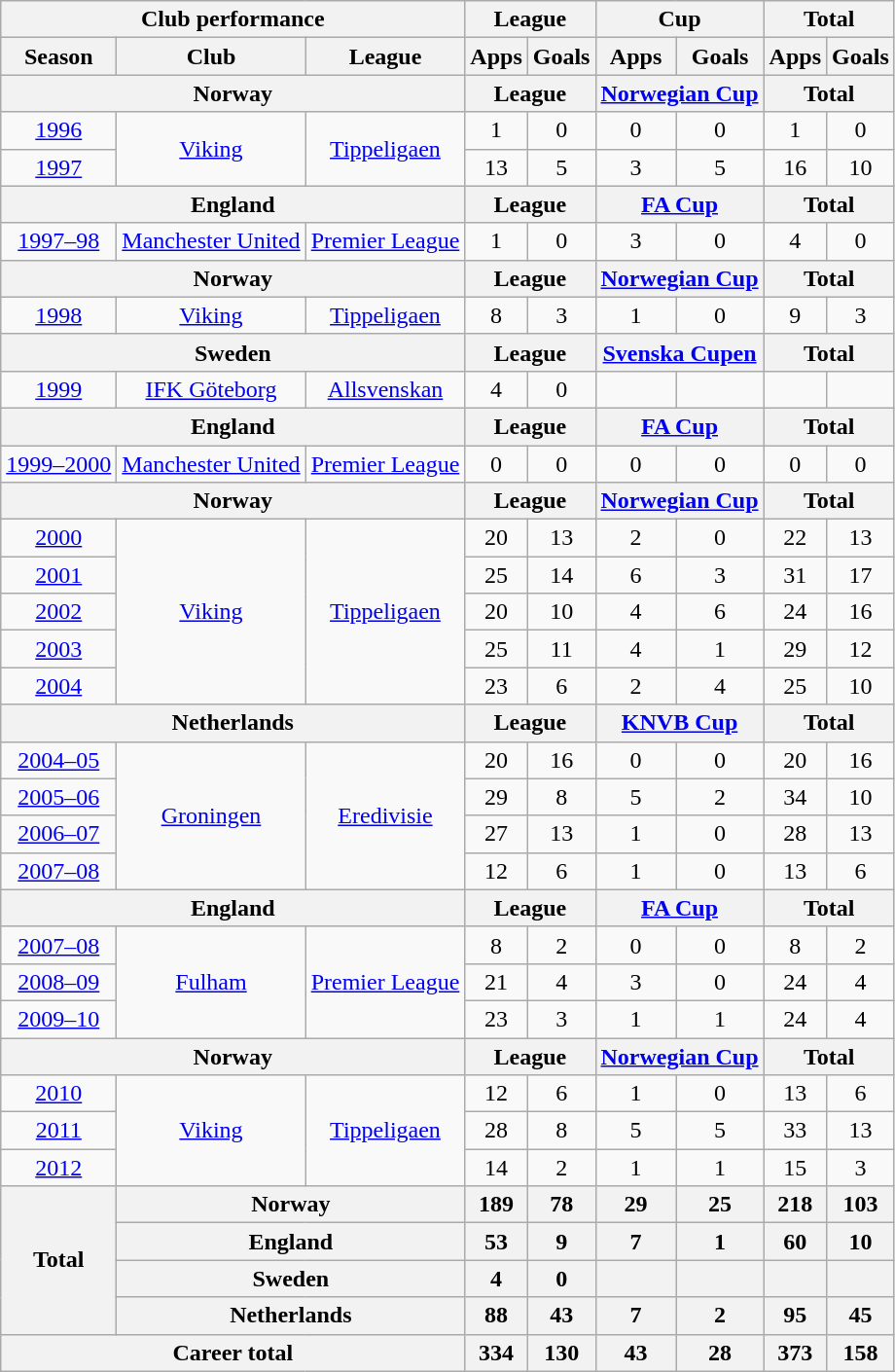<table class="wikitable" style="text-align:center">
<tr>
<th colspan="3">Club performance</th>
<th colspan="2">League</th>
<th colspan="2">Cup</th>
<th colspan="2">Total</th>
</tr>
<tr>
<th>Season</th>
<th>Club</th>
<th>League</th>
<th>Apps</th>
<th>Goals</th>
<th>Apps</th>
<th>Goals</th>
<th>Apps</th>
<th>Goals</th>
</tr>
<tr>
<th colspan="3">Norway</th>
<th colspan=2>League</th>
<th colspan=2><a href='#'>Norwegian Cup</a></th>
<th colspan=2>Total</th>
</tr>
<tr>
<td><a href='#'>1996</a></td>
<td rowspan="2"><a href='#'>Viking</a></td>
<td rowspan="2"><a href='#'>Tippeligaen</a></td>
<td>1</td>
<td>0</td>
<td>0</td>
<td>0</td>
<td>1</td>
<td>0</td>
</tr>
<tr>
<td><a href='#'>1997</a></td>
<td>13</td>
<td>5</td>
<td>3</td>
<td>5</td>
<td>16</td>
<td>10</td>
</tr>
<tr>
<th colspan=3>England</th>
<th colspan=2>League</th>
<th colspan=2><a href='#'>FA Cup</a></th>
<th colspan=2>Total</th>
</tr>
<tr>
<td><a href='#'>1997–98</a></td>
<td><a href='#'>Manchester United</a></td>
<td><a href='#'>Premier League</a></td>
<td>1</td>
<td>0</td>
<td>3</td>
<td>0</td>
<td>4</td>
<td>0</td>
</tr>
<tr>
<th colspan=3>Norway</th>
<th colspan=2>League</th>
<th colspan=2><a href='#'>Norwegian Cup</a></th>
<th colspan=2>Total</th>
</tr>
<tr>
<td><a href='#'>1998</a></td>
<td><a href='#'>Viking</a></td>
<td><a href='#'>Tippeligaen</a></td>
<td>8</td>
<td>3</td>
<td>1</td>
<td>0</td>
<td>9</td>
<td>3</td>
</tr>
<tr>
<th colspan=3>Sweden</th>
<th colspan=2>League</th>
<th colspan=2><a href='#'>Svenska Cupen</a></th>
<th colspan=2>Total</th>
</tr>
<tr>
<td><a href='#'>1999</a></td>
<td><a href='#'>IFK Göteborg</a></td>
<td><a href='#'>Allsvenskan</a></td>
<td>4</td>
<td>0</td>
<td></td>
<td></td>
<td></td>
<td></td>
</tr>
<tr>
<th colspan=3>England</th>
<th colspan=2>League</th>
<th colspan=2><a href='#'>FA Cup</a></th>
<th colspan=2>Total</th>
</tr>
<tr>
<td><a href='#'>1999–2000</a></td>
<td><a href='#'>Manchester United</a></td>
<td><a href='#'>Premier League</a></td>
<td>0</td>
<td>0</td>
<td>0</td>
<td>0</td>
<td>0</td>
<td>0</td>
</tr>
<tr>
<th colspan=3>Norway</th>
<th colspan=2>League</th>
<th colspan=2><a href='#'>Norwegian Cup</a></th>
<th colspan=2>Total</th>
</tr>
<tr>
<td><a href='#'>2000</a></td>
<td rowspan="5"><a href='#'>Viking</a></td>
<td rowspan="5"><a href='#'>Tippeligaen</a></td>
<td>20</td>
<td>13</td>
<td>2</td>
<td>0</td>
<td>22</td>
<td>13</td>
</tr>
<tr>
<td><a href='#'>2001</a></td>
<td>25</td>
<td>14</td>
<td>6</td>
<td>3</td>
<td>31</td>
<td>17</td>
</tr>
<tr>
<td><a href='#'>2002</a></td>
<td>20</td>
<td>10</td>
<td>4</td>
<td>6</td>
<td>24</td>
<td>16</td>
</tr>
<tr>
<td><a href='#'>2003</a></td>
<td>25</td>
<td>11</td>
<td>4</td>
<td>1</td>
<td>29</td>
<td>12</td>
</tr>
<tr>
<td><a href='#'>2004</a></td>
<td>23</td>
<td>6</td>
<td>2</td>
<td>4</td>
<td>25</td>
<td>10</td>
</tr>
<tr>
<th colspan=3>Netherlands</th>
<th colspan=2>League</th>
<th colspan=2><a href='#'>KNVB Cup</a></th>
<th colspan=2>Total</th>
</tr>
<tr>
<td><a href='#'>2004–05</a></td>
<td rowspan="4"><a href='#'>Groningen</a></td>
<td rowspan="4"><a href='#'>Eredivisie</a></td>
<td>20</td>
<td>16</td>
<td>0</td>
<td>0</td>
<td>20</td>
<td>16</td>
</tr>
<tr>
<td><a href='#'>2005–06</a></td>
<td>29</td>
<td>8</td>
<td>5</td>
<td>2</td>
<td>34</td>
<td>10</td>
</tr>
<tr>
<td><a href='#'>2006–07</a></td>
<td>27</td>
<td>13</td>
<td>1</td>
<td>0</td>
<td>28</td>
<td>13</td>
</tr>
<tr>
<td><a href='#'>2007–08</a></td>
<td>12</td>
<td>6</td>
<td>1</td>
<td>0</td>
<td>13</td>
<td>6</td>
</tr>
<tr>
<th colspan=3>England</th>
<th colspan=2>League</th>
<th colspan=2><a href='#'>FA Cup</a></th>
<th colspan=2>Total</th>
</tr>
<tr>
<td><a href='#'>2007–08</a></td>
<td rowspan="3"><a href='#'>Fulham</a></td>
<td rowspan="3"><a href='#'>Premier League</a></td>
<td>8</td>
<td>2</td>
<td>0</td>
<td>0</td>
<td>8</td>
<td>2</td>
</tr>
<tr>
<td><a href='#'>2008–09</a></td>
<td>21</td>
<td>4</td>
<td>3</td>
<td>0</td>
<td>24</td>
<td>4</td>
</tr>
<tr>
<td><a href='#'>2009–10</a></td>
<td>23</td>
<td>3</td>
<td>1</td>
<td>1</td>
<td>24</td>
<td>4</td>
</tr>
<tr>
<th colspan=3>Norway</th>
<th colspan=2>League</th>
<th colspan=2><a href='#'>Norwegian Cup</a></th>
<th colspan=2>Total</th>
</tr>
<tr>
<td><a href='#'>2010</a></td>
<td rowspan="3"><a href='#'>Viking</a></td>
<td rowspan="3"><a href='#'>Tippeligaen</a></td>
<td>12</td>
<td>6</td>
<td>1</td>
<td>0</td>
<td>13</td>
<td>6</td>
</tr>
<tr>
<td><a href='#'>2011</a></td>
<td>28</td>
<td>8</td>
<td>5</td>
<td>5</td>
<td>33</td>
<td>13</td>
</tr>
<tr>
<td><a href='#'>2012</a></td>
<td>14</td>
<td>2</td>
<td>1</td>
<td>1</td>
<td>15</td>
<td>3</td>
</tr>
<tr>
<th rowspan=4>Total</th>
<th colspan=2>Norway</th>
<th>189</th>
<th>78</th>
<th>29</th>
<th>25</th>
<th>218</th>
<th>103</th>
</tr>
<tr>
<th colspan=2>England</th>
<th>53</th>
<th>9</th>
<th>7</th>
<th>1</th>
<th>60</th>
<th>10</th>
</tr>
<tr>
<th colspan=2>Sweden</th>
<th>4</th>
<th>0</th>
<th></th>
<th></th>
<th></th>
<th></th>
</tr>
<tr>
<th colspan=2>Netherlands</th>
<th>88</th>
<th>43</th>
<th>7</th>
<th>2</th>
<th>95</th>
<th>45</th>
</tr>
<tr>
<th colspan=3>Career total</th>
<th>334</th>
<th>130</th>
<th>43</th>
<th>28</th>
<th>373</th>
<th>158</th>
</tr>
</table>
